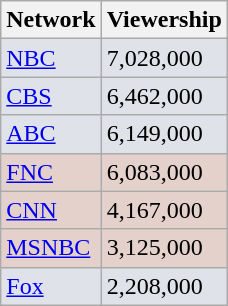<table class="wikitable">
<tr>
<th>Network</th>
<th>Viewership</th>
</tr>
<tr style="background:#dfe2e9;">
<td><a href='#'>NBC</a></td>
<td>7,028,000</td>
</tr>
<tr style="background:#dfe2e9;">
<td><a href='#'>CBS</a></td>
<td>6,462,000</td>
</tr>
<tr style="background:#dfe2e9;">
<td><a href='#'>ABC</a></td>
<td>6,149,000</td>
</tr>
<tr style="background:#e5d1cb;">
<td><a href='#'>FNC</a></td>
<td>6,083,000</td>
</tr>
<tr style="background:#e5d1cb;">
<td><a href='#'>CNN</a></td>
<td>4,167,000</td>
</tr>
<tr style="background:#e5d1cb;">
<td><a href='#'>MSNBC</a></td>
<td>3,125,000</td>
</tr>
<tr style="background:#dfe2e9;">
<td><a href='#'>Fox</a></td>
<td>2,208,000</td>
</tr>
</table>
